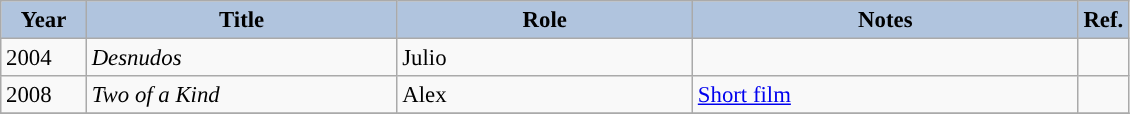<table class="wikitable sortable plainrowheaders" style="width=95%; font-size: 95%;">
<tr>
<th style="background:#b0c4de; width:50px;">Year</th>
<th style="background:#b0c4de; width:200px;">Title</th>
<th style="background:#b0c4de; width:190px;">Role</th>
<th style="background:#b0c4de;  width:250px;">Notes</th>
<th style="background:#b0c4de">Ref.</th>
</tr>
<tr>
<td>2004</td>
<td><em>Desnudos</em></td>
<td>Julio</td>
<td></td>
<td></td>
</tr>
<tr>
<td>2008</td>
<td><em>Two of a Kind</em></td>
<td>Alex</td>
<td><a href='#'>Short film</a></td>
<td></td>
</tr>
<tr>
</tr>
</table>
